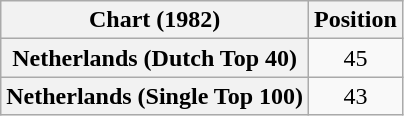<table class="wikitable sortable plainrowheaders" style="text-align:center">
<tr>
<th>Chart (1982)</th>
<th>Position</th>
</tr>
<tr>
<th scope="row">Netherlands (Dutch Top 40)</th>
<td>45</td>
</tr>
<tr>
<th scope="row">Netherlands (Single Top 100)</th>
<td>43</td>
</tr>
</table>
